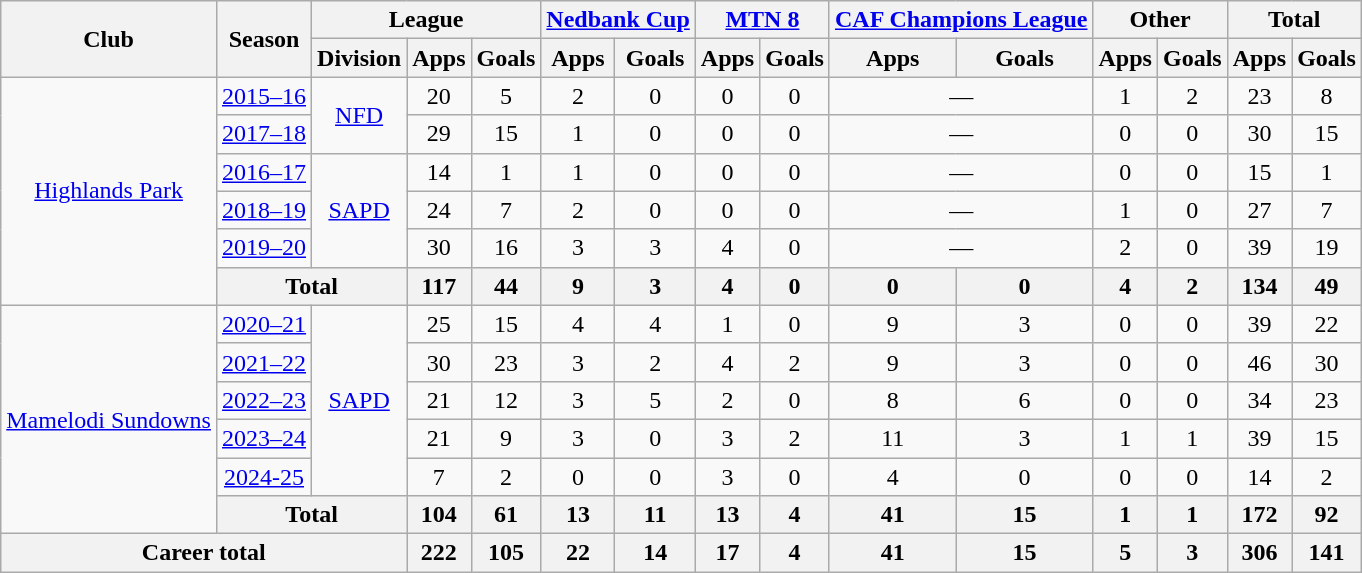<table class="wikitable" style="text-align:center">
<tr>
<th rowspan="2">Club</th>
<th rowspan="2">Season</th>
<th colspan="3">League</th>
<th colspan="2"><a href='#'>Nedbank Cup</a></th>
<th colspan="2"><a href='#'>MTN 8</a></th>
<th colspan="2"><a href='#'>CAF Champions League</a></th>
<th colspan="2">Other</th>
<th colspan="2">Total</th>
</tr>
<tr>
<th>Division</th>
<th>Apps</th>
<th>Goals</th>
<th>Apps</th>
<th>Goals</th>
<th>Apps</th>
<th>Goals</th>
<th>Apps</th>
<th>Goals</th>
<th>Apps</th>
<th>Goals</th>
<th>Apps</th>
<th>Goals</th>
</tr>
<tr>
<td rowspan="6"><a href='#'>Highlands Park</a></td>
<td><a href='#'>2015–16</a></td>
<td rowspan="2"><a href='#'>NFD</a></td>
<td>20</td>
<td>5</td>
<td>2</td>
<td>0</td>
<td>0</td>
<td>0</td>
<td colspan="2">—</td>
<td>1</td>
<td>2</td>
<td>23</td>
<td>8</td>
</tr>
<tr>
<td><a href='#'>2017–18</a></td>
<td>29</td>
<td>15</td>
<td>1</td>
<td>0</td>
<td>0</td>
<td>0</td>
<td colspan="2">—</td>
<td>0</td>
<td>0</td>
<td>30</td>
<td>15</td>
</tr>
<tr>
<td><a href='#'>2016–17</a></td>
<td rowspan="3"><a href='#'>SAPD</a></td>
<td>14</td>
<td>1</td>
<td>1</td>
<td>0</td>
<td>0</td>
<td>0</td>
<td colspan="2">—</td>
<td>0</td>
<td>0</td>
<td>15</td>
<td>1</td>
</tr>
<tr>
<td><a href='#'>2018–19</a></td>
<td>24</td>
<td>7</td>
<td>2</td>
<td>0</td>
<td>0</td>
<td>0</td>
<td colspan="2">—</td>
<td>1</td>
<td>0</td>
<td>27</td>
<td>7</td>
</tr>
<tr>
<td><a href='#'>2019–20</a></td>
<td>30</td>
<td>16</td>
<td>3</td>
<td>3</td>
<td>4</td>
<td>0</td>
<td colspan="2">—</td>
<td>2</td>
<td>0</td>
<td>39</td>
<td>19</td>
</tr>
<tr>
<th colspan="2">Total</th>
<th>117</th>
<th>44</th>
<th>9</th>
<th>3</th>
<th>4</th>
<th>0</th>
<th>0</th>
<th>0</th>
<th>4</th>
<th>2</th>
<th>134</th>
<th>49</th>
</tr>
<tr>
<td rowspan="6"><a href='#'>Mamelodi Sundowns</a></td>
<td><a href='#'>2020–21</a></td>
<td rowspan="5"><a href='#'>SAPD</a></td>
<td>25</td>
<td>15</td>
<td>4</td>
<td>4</td>
<td>1</td>
<td>0</td>
<td>9</td>
<td>3</td>
<td>0</td>
<td>0</td>
<td>39</td>
<td>22</td>
</tr>
<tr>
<td><a href='#'>2021–22</a></td>
<td>30</td>
<td>23</td>
<td>3</td>
<td>2</td>
<td>4</td>
<td>2</td>
<td>9</td>
<td>3</td>
<td>0</td>
<td>0</td>
<td>46</td>
<td>30</td>
</tr>
<tr>
<td><a href='#'>2022–23</a></td>
<td>21</td>
<td>12</td>
<td>3</td>
<td>5</td>
<td>2</td>
<td>0</td>
<td>8</td>
<td>6</td>
<td>0</td>
<td>0</td>
<td>34</td>
<td>23</td>
</tr>
<tr>
<td><a href='#'>2023–24</a></td>
<td>21</td>
<td>9</td>
<td>3</td>
<td>0</td>
<td>3</td>
<td>2</td>
<td>11</td>
<td>3</td>
<td>1</td>
<td>1</td>
<td>39</td>
<td>15</td>
</tr>
<tr>
<td><a href='#'>2024-25</a></td>
<td>7</td>
<td>2</td>
<td>0</td>
<td>0</td>
<td>3</td>
<td>0</td>
<td>4</td>
<td>0</td>
<td>0</td>
<td>0</td>
<td>14</td>
<td>2</td>
</tr>
<tr>
<th colspan="2">Total</th>
<th>104</th>
<th>61</th>
<th>13</th>
<th>11</th>
<th>13</th>
<th>4</th>
<th>41</th>
<th>15</th>
<th>1</th>
<th>1</th>
<th>172</th>
<th>92</th>
</tr>
<tr>
<th colspan="3">Career total</th>
<th>222</th>
<th>105</th>
<th>22</th>
<th>14</th>
<th>17</th>
<th>4</th>
<th>41</th>
<th>15</th>
<th>5</th>
<th>3</th>
<th>306</th>
<th>141</th>
</tr>
</table>
